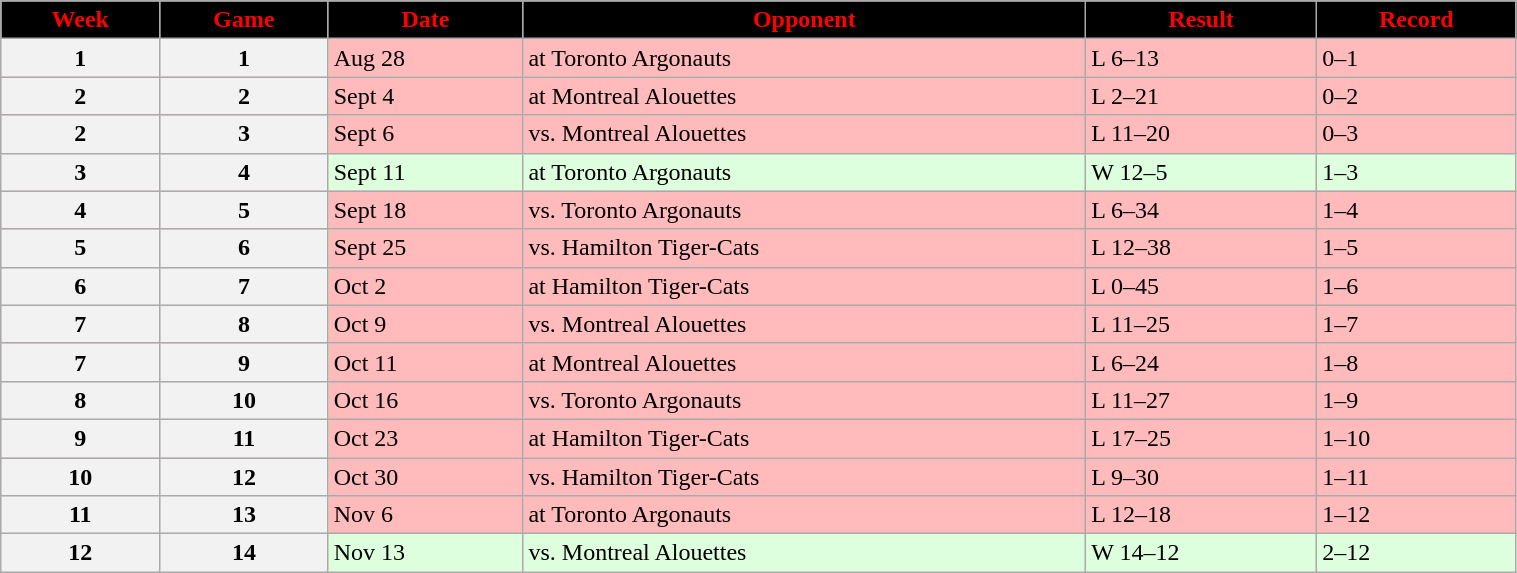<table class="wikitable" width="80%">
<tr align="center"  style="background:black;color:red;">
<td><strong>Week</strong></td>
<td><strong>Game</strong></td>
<td><strong>Date</strong></td>
<td><strong>Opponent</strong></td>
<td><strong>Result</strong></td>
<td><strong>Record</strong></td>
</tr>
<tr style="background:#ffbbbb">
<th>1</th>
<th>1</th>
<td>Aug 28</td>
<td>at Toronto Argonauts</td>
<td>L 6–13</td>
<td>0–1</td>
</tr>
<tr style="background:#ffbbbb">
<th>2</th>
<th>2</th>
<td>Sept 4</td>
<td>at Montreal Alouettes</td>
<td>L 2–21</td>
<td>0–2</td>
</tr>
<tr style="background:#ffbbbb">
<th>2</th>
<th>3</th>
<td>Sept 6</td>
<td>vs. Montreal Alouettes</td>
<td>L 11–20</td>
<td>0–3</td>
</tr>
<tr style="background:#ddffdd">
<th>3</th>
<th>4</th>
<td>Sept 11</td>
<td>at Toronto Argonauts</td>
<td>W 12–5</td>
<td>1–3</td>
</tr>
<tr style="background:#ffbbbb">
<th>4</th>
<th>5</th>
<td>Sept 18</td>
<td>vs. Toronto Argonauts</td>
<td>L 6–34</td>
<td>1–4</td>
</tr>
<tr style="background:#ffbbbb">
<th>5</th>
<th>6</th>
<td>Sept 25</td>
<td>vs. Hamilton Tiger-Cats</td>
<td>L 12–38</td>
<td>1–5</td>
</tr>
<tr style="background:#ffbbbb">
<th>6</th>
<th>7</th>
<td>Oct 2</td>
<td>at Hamilton Tiger-Cats</td>
<td>L 0–45</td>
<td>1–6</td>
</tr>
<tr style="background:#ffbbbb">
<th>7</th>
<th>8</th>
<td>Oct 9</td>
<td>vs. Montreal Alouettes</td>
<td>L 11–25</td>
<td>1–7</td>
</tr>
<tr style="background:#ffbbbb">
<th>7</th>
<th>9</th>
<td>Oct 11</td>
<td>at Montreal Alouettes</td>
<td>L 6–24</td>
<td>1–8</td>
</tr>
<tr style="background:#ffbbbb">
<th>8</th>
<th>10</th>
<td>Oct 16</td>
<td>vs. Toronto Argonauts</td>
<td>L 11–27</td>
<td>1–9</td>
</tr>
<tr style="background:#ffbbbb">
<th>9</th>
<th>11</th>
<td>Oct 23</td>
<td>at Hamilton Tiger-Cats</td>
<td>L 17–25</td>
<td>1–10</td>
</tr>
<tr style="background:#ffbbbb">
<th>10</th>
<th>12</th>
<td>Oct 30</td>
<td>vs. Hamilton Tiger-Cats</td>
<td>L 9–30</td>
<td>1–11</td>
</tr>
<tr style="background:#ffbbbb">
<th>11</th>
<th>13</th>
<td>Nov 6</td>
<td>at Toronto Argonauts</td>
<td>L 12–18</td>
<td>1–12</td>
</tr>
<tr style="background:#ddffdd">
<th>12</th>
<th>14</th>
<td>Nov 13</td>
<td>vs. Montreal Alouettes</td>
<td>W 14–12</td>
<td>2–12</td>
</tr>
</table>
